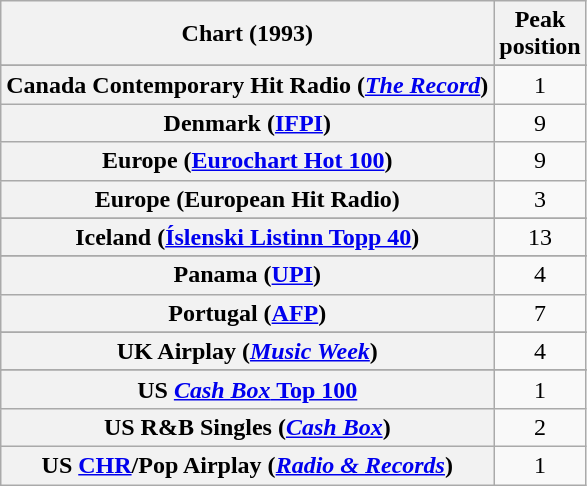<table class="wikitable sortable plainrowheaders" style="text-align:center">
<tr>
<th scope="col">Chart (1993)</th>
<th scope="col">Peak<br>position</th>
</tr>
<tr>
</tr>
<tr>
</tr>
<tr>
</tr>
<tr>
</tr>
<tr>
<th scope="row">Canada Contemporary Hit Radio (<a href='#'><em>The Record</em></a>)</th>
<td>1</td>
</tr>
<tr>
<th scope="row">Denmark (<a href='#'>IFPI</a>)</th>
<td>9</td>
</tr>
<tr>
<th scope="row">Europe (<a href='#'>Eurochart Hot 100</a>)</th>
<td>9</td>
</tr>
<tr>
<th scope="row">Europe (European Hit Radio)</th>
<td>3</td>
</tr>
<tr>
</tr>
<tr>
</tr>
<tr>
<th scope="row">Iceland (<a href='#'>Íslenski Listinn Topp 40</a>)</th>
<td>13</td>
</tr>
<tr>
</tr>
<tr>
</tr>
<tr>
</tr>
<tr>
</tr>
<tr>
<th scope="row">Panama (<a href='#'>UPI</a>)</th>
<td>4</td>
</tr>
<tr>
<th scope="row">Portugal (<a href='#'>AFP</a>)</th>
<td>7</td>
</tr>
<tr>
</tr>
<tr>
</tr>
<tr>
<th scope="row">UK Airplay (<em><a href='#'>Music Week</a></em>)</th>
<td>4</td>
</tr>
<tr>
</tr>
<tr>
</tr>
<tr>
</tr>
<tr>
</tr>
<tr>
</tr>
<tr>
</tr>
<tr>
<th scope="row">US <a href='#'><em>Cash Box</em> Top 100</a></th>
<td>1</td>
</tr>
<tr>
<th scope="row">US R&B Singles (<em><a href='#'>Cash Box</a></em>)</th>
<td>2</td>
</tr>
<tr>
<th scope="row">US <a href='#'>CHR</a>/Pop Airplay (<em><a href='#'>Radio & Records</a></em>)</th>
<td>1</td>
</tr>
</table>
